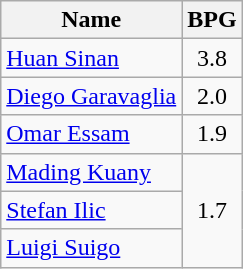<table class=wikitable>
<tr>
<th>Name</th>
<th>BPG</th>
</tr>
<tr>
<td> <a href='#'>Huan Sinan</a></td>
<td align=center>3.8</td>
</tr>
<tr>
<td> <a href='#'>Diego Garavaglia</a></td>
<td align=center>2.0</td>
</tr>
<tr>
<td> <a href='#'>Omar Essam</a></td>
<td align=center>1.9</td>
</tr>
<tr>
<td> <a href='#'>Mading Kuany</a></td>
<td align=center rowspan=3>1.7</td>
</tr>
<tr>
<td> <a href='#'>Stefan Ilic</a></td>
</tr>
<tr>
<td> <a href='#'>Luigi Suigo</a></td>
</tr>
</table>
